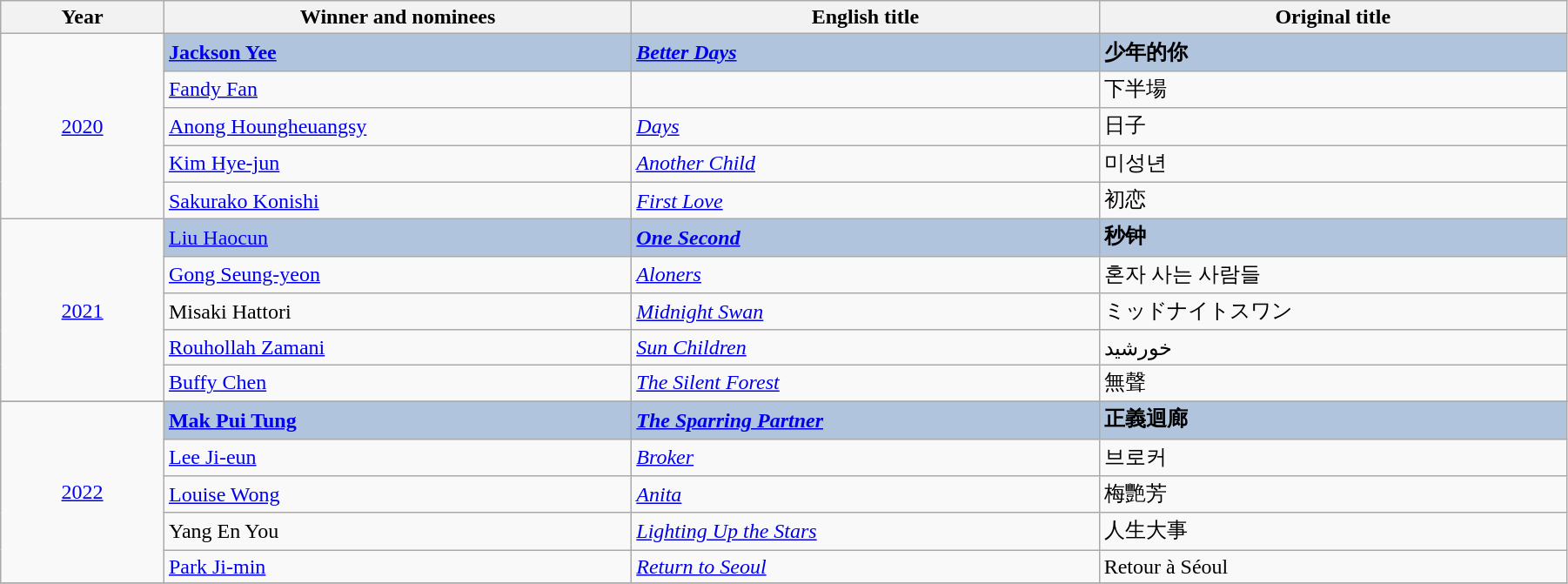<table class="wikitable" width="95%" cellpadding="5">
<tr>
<th width="100"><strong>Year</strong></th>
<th width="300"><strong>Winner and nominees</strong></th>
<th width="300"><strong>English title</strong></th>
<th width="300"><strong>Original title</strong></th>
</tr>
<tr>
<td rowspan="5" style="text-align:center;"><a href='#'>2020</a></td>
<td style="background:#B0C4DE;"> <strong><a href='#'>Jackson Yee</a></strong></td>
<td style="background:#B0C4DE;"><strong><em><a href='#'>Better Days</a></em></strong></td>
<td style="background:#B0C4DE;"><strong>少年的你</strong></td>
</tr>
<tr>
<td> <a href='#'>Fandy Fan</a></td>
<td><em></em></td>
<td>下半場</td>
</tr>
<tr>
<td> <a href='#'>Anong Houngheuangsy</a></td>
<td><em><a href='#'>Days</a></em></td>
<td>日子</td>
</tr>
<tr>
<td> <a href='#'>Kim Hye-jun</a></td>
<td><em><a href='#'>Another Child</a></em></td>
<td>미성년</td>
</tr>
<tr>
<td> <a href='#'>Sakurako Konishi</a></td>
<td><em><a href='#'>First Love</a></em></td>
<td>初恋</td>
</tr>
<tr>
<td rowspan="5" style="text-align:center;"><a href='#'>2021</a></td>
<td style="background:#B0C4DE;"> <a href='#'>Liu Haocun</a></td>
<td style="background:#B0C4DE;"><strong><em><a href='#'>One Second</a></em></strong></td>
<td style="background:#B0C4DE;"><strong>秒钟</strong></td>
</tr>
<tr>
<td> <a href='#'>Gong Seung-yeon</a></td>
<td><em><a href='#'>Aloners</a></em></td>
<td>혼자 사는 사람들</td>
</tr>
<tr>
<td> Misaki Hattori</td>
<td><em><a href='#'>Midnight Swan</a></em></td>
<td>ミッドナイトスワン</td>
</tr>
<tr>
<td> <a href='#'>Rouhollah Zamani</a></td>
<td><em><a href='#'>Sun Children</a></em></td>
<td>خورشید</td>
</tr>
<tr>
<td> <a href='#'>Buffy Chen</a></td>
<td><em><a href='#'>The Silent Forest</a></em></td>
<td>無聲</td>
</tr>
<tr>
</tr>
<tr>
<td rowspan="5" style="text-align:center;"><a href='#'>2022</a></td>
<td style="background:#B0C4DE;"> <strong><a href='#'>Mak Pui Tung</a></strong></td>
<td style="background:#B0C4DE;"><strong><em><a href='#'>The Sparring Partner</a></em></strong></td>
<td style="background:#B0C4DE;"><strong>正義迴廊</strong></td>
</tr>
<tr>
<td> <a href='#'>Lee Ji-eun</a></td>
<td><em><a href='#'>Broker</a></em></td>
<td>브로커</td>
</tr>
<tr>
<td> <a href='#'>Louise Wong</a></td>
<td><em><a href='#'>Anita</a></em></td>
<td>梅艷芳</td>
</tr>
<tr>
<td> Yang En You</td>
<td><em><a href='#'>Lighting Up the Stars</a></em></td>
<td>人生大事</td>
</tr>
<tr>
<td> <a href='#'>Park Ji-min</a></td>
<td><em><a href='#'>Return to Seoul</a></em></td>
<td>Retour à Séoul</td>
</tr>
<tr>
</tr>
</table>
